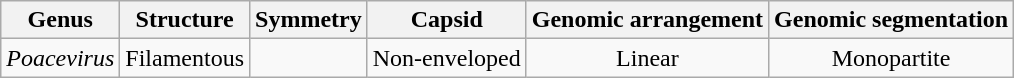<table class="wikitable sortable" style="text-align:center">
<tr>
<th>Genus</th>
<th>Structure</th>
<th>Symmetry</th>
<th>Capsid</th>
<th>Genomic arrangement</th>
<th>Genomic segmentation</th>
</tr>
<tr>
<td><em>Poacevirus</em></td>
<td>Filamentous</td>
<td></td>
<td>Non-enveloped</td>
<td>Linear</td>
<td>Monopartite</td>
</tr>
</table>
